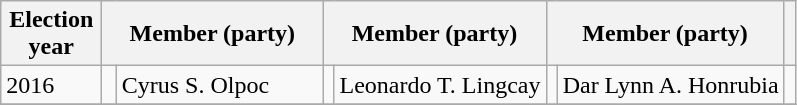<table class=wikitable>
<tr>
<th width=60px>Election<br>year</th>
<th colspan=2 width=140px>Member (party)</th>
<th colspan=2 width=140px>Member (party)</th>
<th colspan=2 width=140px>Member (party)</th>
<th !></th>
</tr>
<tr>
<td>2016</td>
<td></td>
<td>Cyrus S. Olpoc</td>
<td></td>
<td>Leonardo T. Lingcay</td>
<td></td>
<td>Dar Lynn A. Honrubia</td>
<td></td>
</tr>
<tr>
</tr>
</table>
